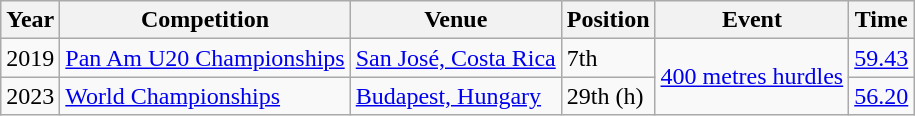<table class="wikitable">
<tr>
<th>Year</th>
<th>Competition</th>
<th>Venue</th>
<th>Position</th>
<th>Event</th>
<th>Time</th>
</tr>
<tr>
<td>2019</td>
<td><a href='#'>Pan Am U20 Championships</a></td>
<td><a href='#'>San José, Costa Rica</a></td>
<td>7th</td>
<td rowspan="2"><a href='#'>400 metres hurdles</a></td>
<td><a href='#'>59.43</a></td>
</tr>
<tr>
<td>2023</td>
<td><a href='#'>World Championships</a></td>
<td><a href='#'>Budapest, Hungary</a></td>
<td>29th (h)</td>
<td><a href='#'>56.20</a></td>
</tr>
</table>
